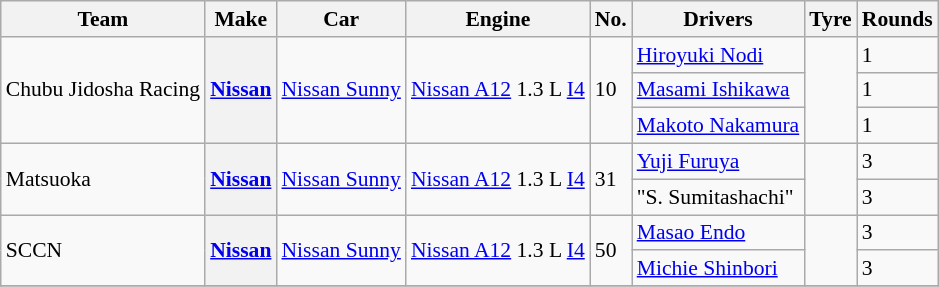<table class="wikitable" style="font-size: 90%;">
<tr>
<th>Team</th>
<th>Make</th>
<th>Car</th>
<th>Engine</th>
<th>No.</th>
<th>Drivers</th>
<th>Tyre</th>
<th>Rounds</th>
</tr>
<tr>
<td rowspan=3>Chubu Jidosha Racing</td>
<th rowspan=3><a href='#'>Nissan</a></th>
<td rowspan=3><a href='#'>Nissan Sunny</a></td>
<td rowspan=3><a href='#'>Nissan A12</a> 1.3 L <a href='#'>I4</a></td>
<td rowspan=3>10</td>
<td> <a href='#'>Hiroyuki Nodi</a></td>
<td align=center rowspan=3></td>
<td>1</td>
</tr>
<tr>
<td> <a href='#'>Masami Ishikawa</a></td>
<td>1</td>
</tr>
<tr>
<td> <a href='#'>Makoto Nakamura</a></td>
<td>1</td>
</tr>
<tr>
<td rowspan=2>Matsuoka</td>
<th rowspan=2><a href='#'>Nissan</a></th>
<td rowspan=2><a href='#'>Nissan Sunny</a></td>
<td rowspan=2><a href='#'>Nissan A12</a> 1.3 L <a href='#'>I4</a></td>
<td rowspan=2>31</td>
<td> <a href='#'>Yuji Furuya</a></td>
<td align=center rowspan=2></td>
<td>3</td>
</tr>
<tr>
<td> "S. Sumitashachi"</td>
<td>3</td>
</tr>
<tr>
<td rowspan=2>SCCN</td>
<th rowspan=2><a href='#'>Nissan</a></th>
<td rowspan=2><a href='#'>Nissan Sunny</a></td>
<td rowspan=2><a href='#'>Nissan A12</a> 1.3 L <a href='#'>I4</a></td>
<td rowspan=2>50</td>
<td> <a href='#'>Masao Endo</a></td>
<td align=center rowspan=2></td>
<td>3</td>
</tr>
<tr>
<td> <a href='#'>Michie Shinbori</a></td>
<td>3</td>
</tr>
<tr>
</tr>
</table>
